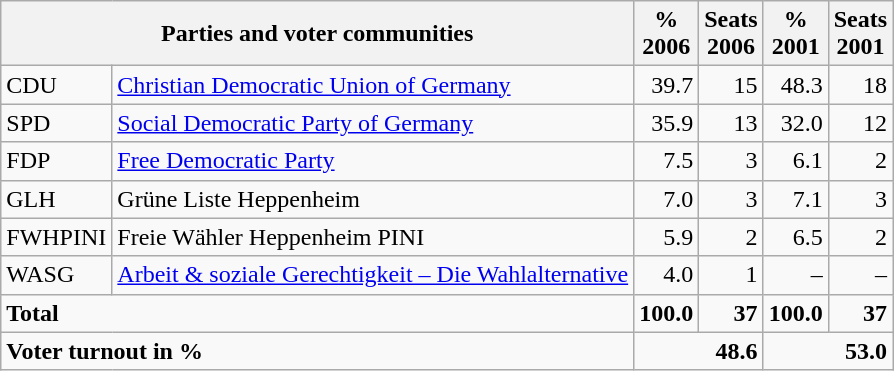<table class="wikitable">
<tr class="hintergrundfarbe5">
<th colspan="2">Parties and voter communities</th>
<th>%<br>2006</th>
<th>Seats<br>2006</th>
<th>%<br>2001</th>
<th>Seats<br>2001</th>
</tr>
<tr>
<td>CDU</td>
<td><a href='#'>Christian Democratic Union of Germany</a></td>
<td style="text-align:right;">39.7</td>
<td style="text-align:right;">15</td>
<td style="text-align:right;">48.3</td>
<td style="text-align:right;">18</td>
</tr>
<tr>
<td>SPD</td>
<td><a href='#'>Social Democratic Party of Germany</a></td>
<td style="text-align:right;">35.9</td>
<td style="text-align:right;">13</td>
<td style="text-align:right;">32.0</td>
<td style="text-align:right;">12</td>
</tr>
<tr>
<td>FDP</td>
<td><a href='#'>Free Democratic Party</a></td>
<td style="text-align:right;">7.5</td>
<td style="text-align:right;">3</td>
<td style="text-align:right;">6.1</td>
<td style="text-align:right;">2</td>
</tr>
<tr>
<td>GLH</td>
<td>Grüne Liste Heppenheim</td>
<td style="text-align:right;">7.0</td>
<td style="text-align:right;">3</td>
<td style="text-align:right;">7.1</td>
<td style="text-align:right;">3</td>
</tr>
<tr>
<td>FWHPINI</td>
<td>Freie Wähler Heppenheim PINI</td>
<td style="text-align:right;">5.9</td>
<td style="text-align:right;">2</td>
<td style="text-align:right;">6.5</td>
<td style="text-align:right;">2</td>
</tr>
<tr>
<td>WASG</td>
<td><a href='#'>Arbeit & soziale Gerechtigkeit – Die Wahlalternative</a></td>
<td style="text-align:right;">4.0</td>
<td style="text-align:right;">1</td>
<td style="text-align:right;">–</td>
<td style="text-align:right;">–</td>
</tr>
<tr class="hintergrundfarbe5">
<td colspan="2"><strong>Total</strong></td>
<td style="text-align:right;"><strong>100.0</strong></td>
<td style="text-align:right;"><strong>37</strong></td>
<td style="text-align:right;"><strong>100.0</strong></td>
<td style="text-align:right;"><strong>37</strong></td>
</tr>
<tr class="hintergrundfarbe5">
<td colspan="2"><strong>Voter turnout in %</strong></td>
<td colspan="2" style="text-align:right;"><strong>48.6</strong></td>
<td colspan="2" style="text-align:right;"><strong>53.0</strong></td>
</tr>
</table>
